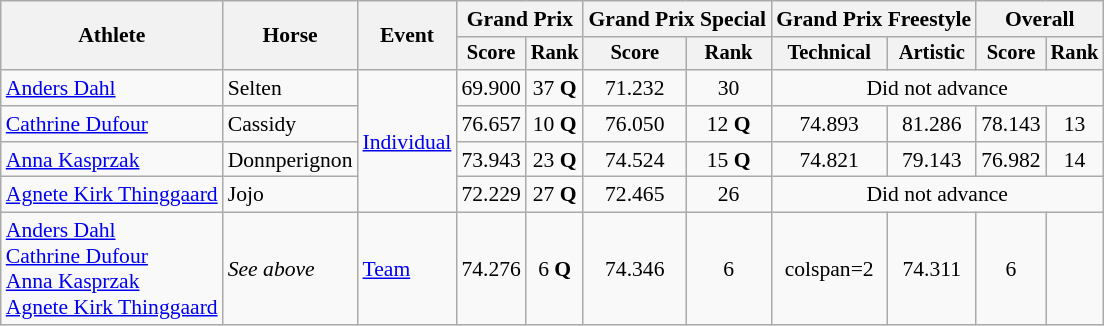<table class=wikitable style="font-size:90%">
<tr>
<th rowspan="2">Athlete</th>
<th rowspan="2">Horse</th>
<th rowspan="2">Event</th>
<th colspan="2">Grand Prix</th>
<th colspan="2">Grand Prix Special</th>
<th colspan="2">Grand Prix Freestyle</th>
<th colspan="2">Overall</th>
</tr>
<tr style="font-size:95%">
<th>Score</th>
<th>Rank</th>
<th>Score</th>
<th>Rank</th>
<th>Technical</th>
<th>Artistic</th>
<th>Score</th>
<th>Rank</th>
</tr>
<tr align=center>
<td align=left><a href='#'>Anders Dahl</a></td>
<td align=left>Selten</td>
<td rowspan=4 align=left><a href='#'>Individual</a></td>
<td>69.900</td>
<td>37 <strong>Q</strong></td>
<td>71.232</td>
<td>30</td>
<td colspan=4>Did not advance</td>
</tr>
<tr align=center>
<td align=left><a href='#'>Cathrine Dufour</a></td>
<td align=left>Cassidy</td>
<td>76.657</td>
<td>10 <strong>Q</strong></td>
<td>76.050</td>
<td>12 <strong>Q</strong></td>
<td>74.893</td>
<td>81.286</td>
<td>78.143</td>
<td>13</td>
</tr>
<tr align=center>
<td align=left><a href='#'>Anna Kasprzak</a></td>
<td align=left>Donnperignon</td>
<td>73.943</td>
<td>23 <strong>Q</strong></td>
<td>74.524</td>
<td>15 <strong>Q</strong></td>
<td>74.821</td>
<td>79.143</td>
<td>76.982</td>
<td>14</td>
</tr>
<tr align=center>
<td align=left><a href='#'>Agnete Kirk Thinggaard</a></td>
<td align=left>Jojo</td>
<td>72.229</td>
<td>27 <strong>Q</strong></td>
<td>72.465</td>
<td>26</td>
<td colspan=4>Did not advance</td>
</tr>
<tr align=center>
<td align=left><a href='#'>Anders Dahl</a><br><a href='#'>Cathrine Dufour</a><br><a href='#'>Anna Kasprzak</a><br><a href='#'>Agnete Kirk Thinggaard</a></td>
<td align=left><em>See above</em></td>
<td align=left><a href='#'>Team</a></td>
<td>74.276</td>
<td>6 <strong>Q</strong></td>
<td>74.346</td>
<td>6</td>
<td>colspan=2 </td>
<td>74.311</td>
<td>6</td>
</tr>
</table>
